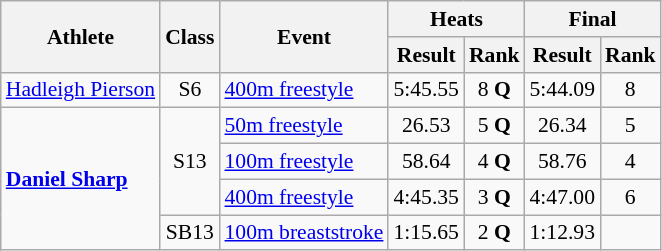<table class=wikitable style="font-size:90%">
<tr>
<th rowspan="2">Athlete</th>
<th rowspan="2">Class</th>
<th rowspan="2">Event</th>
<th colspan="2">Heats</th>
<th colspan="2">Final</th>
</tr>
<tr>
<th>Result</th>
<th>Rank</th>
<th>Result</th>
<th>Rank</th>
</tr>
<tr>
<td><a href='#'>Hadleigh Pierson</a></td>
<td style="text-align:center;">S6</td>
<td><a href='#'>400m freestyle</a></td>
<td style="text-align:center;">5:45.55</td>
<td style="text-align:center;">8 <strong>Q</strong></td>
<td style="text-align:center;">5:44.09</td>
<td style="text-align:center;">8</td>
</tr>
<tr>
<td rowspan="4"><strong><a href='#'>Daniel Sharp</a></strong></td>
<td rowspan="3" style="text-align:center;">S13</td>
<td><a href='#'>50m freestyle</a></td>
<td style="text-align:center;">26.53</td>
<td style="text-align:center;">5 <strong>Q</strong></td>
<td style="text-align:center;">26.34</td>
<td style="text-align:center;">5</td>
</tr>
<tr>
<td><a href='#'>100m freestyle</a></td>
<td style="text-align:center;">58.64</td>
<td style="text-align:center;">4 <strong>Q</strong></td>
<td style="text-align:center;">58.76</td>
<td style="text-align:center;">4</td>
</tr>
<tr>
<td><a href='#'>400m freestyle</a></td>
<td style="text-align:center;">4:45.35</td>
<td style="text-align:center;">3 <strong>Q</strong></td>
<td style="text-align:center;">4:47.00</td>
<td style="text-align:center;">6</td>
</tr>
<tr>
<td style="text-align:center;">SB13</td>
<td><a href='#'>100m breaststroke</a></td>
<td style="text-align:center;">1:15.65</td>
<td style="text-align:center;">2 <strong>Q</strong></td>
<td style="text-align:center;">1:12.93</td>
<td style="text-align:center;"></td>
</tr>
</table>
